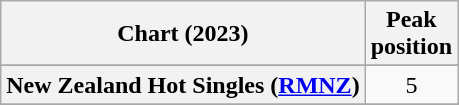<table class="wikitable sortable plainrowheaders" style="text-align:center">
<tr>
<th scope="col">Chart (2023)</th>
<th scope="col">Peak<br>position</th>
</tr>
<tr>
</tr>
<tr>
</tr>
<tr>
<th scope="row">New Zealand Hot Singles (<a href='#'>RMNZ</a>)</th>
<td>5</td>
</tr>
<tr>
</tr>
<tr>
</tr>
</table>
